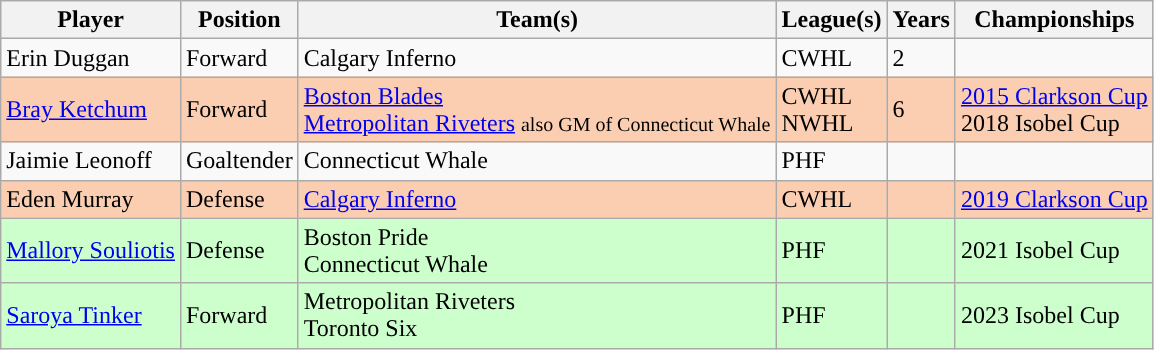<table class="wikitable sortable">
<tr>
<th>Player</th>
<th>Position</th>
<th>Team(s)</th>
<th>League(s)</th>
<th>Years</th>
<th>Championships</th>
</tr>
<tr bgcolor=>
<td>Erin Duggan</td>
<td>Forward</td>
<td>Calgary Inferno</td>
<td>CWHL</td>
<td>2</td>
<td></td>
</tr>
<tr bgcolor=FBCEB1>
<td><a href='#'>Bray Ketchum</a></td>
<td>Forward</td>
<td><a href='#'>Boston Blades</a><br><a href='#'>Metropolitan Riveters</a> <small>also GM of Connecticut Whale</small></td>
<td>CWHL<br>NWHL</td>
<td>6</td>
<td><a href='#'>2015 Clarkson Cup</a><br>2018 Isobel Cup</td>
</tr>
<tr bgcolor=>
<td>Jaimie Leonoff</td>
<td>Goaltender</td>
<td>Connecticut Whale</td>
<td>PHF</td>
<td></td>
<td></td>
</tr>
<tr bgcolor=FBCEB1>
<td>Eden Murray</td>
<td>Defense</td>
<td><a href='#'>Calgary Inferno</a></td>
<td>CWHL</td>
<td></td>
<td><a href='#'>2019 Clarkson Cup</a></td>
</tr>
<tr bgcolor= CCFFCC>
<td><a href='#'>Mallory Souliotis</a></td>
<td>Defense</td>
<td>Boston Pride<br>Connecticut Whale</td>
<td>PHF</td>
<td></td>
<td>2021 Isobel Cup</td>
</tr>
<tr bgcolor= CCFFCC>
<td><a href='#'>Saroya Tinker</a></td>
<td>Forward</td>
<td>Metropolitan Riveters<br>Toronto Six</td>
<td>PHF</td>
<td></td>
<td>2023 Isobel Cup</td>
</tr>
</table>
